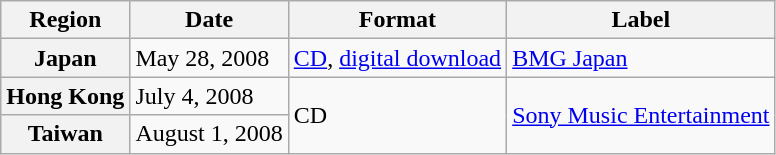<table class="wikitable plainrowheaders">
<tr>
<th scope="col">Region</th>
<th scope="col">Date</th>
<th scope="col">Format</th>
<th scope="col">Label</th>
</tr>
<tr>
<th scope="row">Japan</th>
<td>May 28, 2008</td>
<td><a href='#'>CD</a>, <a href='#'>digital download</a></td>
<td><a href='#'>BMG Japan</a></td>
</tr>
<tr>
<th scope="row">Hong Kong</th>
<td>July 4, 2008</td>
<td rowspan="2">CD</td>
<td rowspan="2"><a href='#'>Sony Music Entertainment</a></td>
</tr>
<tr>
<th scope="row">Taiwan</th>
<td>August 1, 2008</td>
</tr>
</table>
